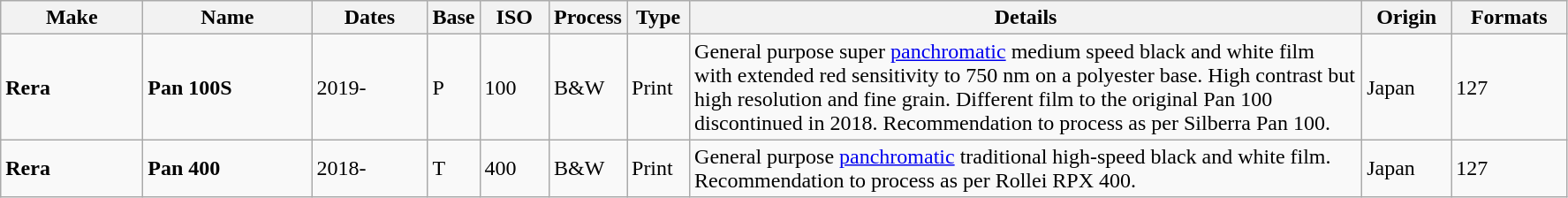<table class="wikitable">
<tr>
<th scope="col" style="width: 100px;">Make</th>
<th scope="col" style="width: 120px;">Name</th>
<th scope="col" style="width: 80px;">Dates</th>
<th scope="col" style="width: 30px;">Base</th>
<th scope="col" style="width: 45px;">ISO</th>
<th scope="col" style="width: 40px;">Process</th>
<th scope="col" style="width: 40px;">Type</th>
<th scope="col" style="width: 500px;">Details</th>
<th scope="col" style="width: 60px;">Origin</th>
<th scope="col" style="width: 80px;">Formats</th>
</tr>
<tr>
<td><strong>Rera</strong></td>
<td><strong>Pan 100S</strong></td>
<td>2019-</td>
<td>P</td>
<td>100</td>
<td>B&W</td>
<td>Print</td>
<td>General purpose super <a href='#'>panchromatic</a> medium speed black and white film with extended red sensitivity to 750 nm on a polyester base. High contrast but high resolution and fine grain. Different film to the original Pan 100 discontinued in 2018. Recommendation to process as per Silberra Pan 100.</td>
<td>Japan</td>
<td>127</td>
</tr>
<tr>
<td><strong>Rera</strong></td>
<td><strong>Pan 400</strong></td>
<td>2018-</td>
<td>T</td>
<td>400</td>
<td>B&W</td>
<td>Print</td>
<td>General purpose <a href='#'>panchromatic</a> traditional high-speed black and white film. Recommendation to process as per Rollei RPX 400.</td>
<td>Japan</td>
<td>127</td>
</tr>
</table>
